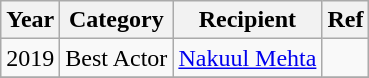<table class="wikitable">
<tr>
<th>Year</th>
<th>Category</th>
<th>Recipient</th>
<th>Ref</th>
</tr>
<tr>
<td>2019</td>
<td>Best Actor</td>
<td><a href='#'>Nakuul Mehta</a></td>
<td></td>
</tr>
<tr>
</tr>
</table>
